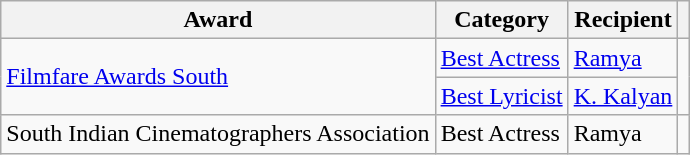<table class="wikitable">
<tr>
<th>Award</th>
<th>Category</th>
<th>Recipient</th>
<th></th>
</tr>
<tr>
<td rowspan="2"><a href='#'>Filmfare Awards South</a></td>
<td><a href='#'>Best Actress</a></td>
<td><a href='#'>Ramya</a></td>
<td rowspan="2" style="text-align:center;"></td>
</tr>
<tr>
<td><a href='#'>Best Lyricist</a></td>
<td><a href='#'>K. Kalyan</a></td>
</tr>
<tr>
<td>South Indian Cinematographers Association</td>
<td>Best Actress</td>
<td>Ramya</td>
<td style="text-align:center;"></td>
</tr>
</table>
